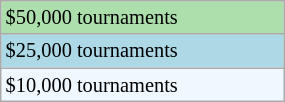<table class="wikitable" style="font-size:85%; width:15%;">
<tr style="background:#addfad;">
<td>$50,000 tournaments</td>
</tr>
<tr style="background:lightblue;">
<td>$25,000 tournaments</td>
</tr>
<tr style="background:#f0f8ff;">
<td>$10,000 tournaments</td>
</tr>
</table>
